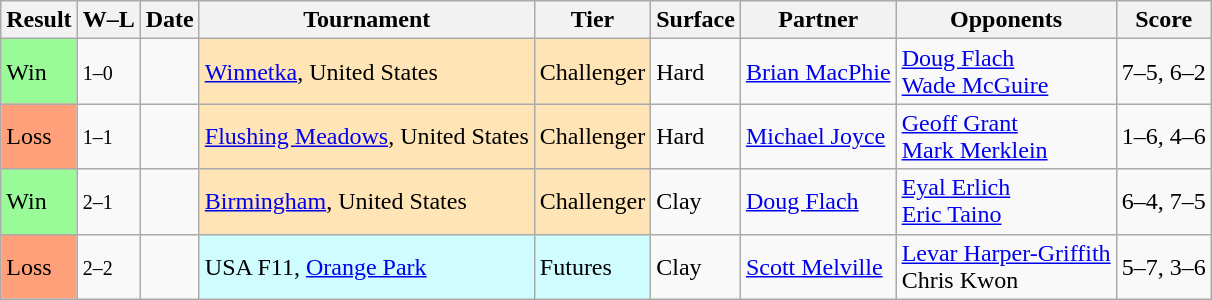<table class="sortable wikitable">
<tr>
<th>Result</th>
<th class="unsortable">W–L</th>
<th>Date</th>
<th>Tournament</th>
<th>Tier</th>
<th>Surface</th>
<th>Partner</th>
<th>Opponents</th>
<th class="unsortable">Score</th>
</tr>
<tr>
<td style="background:#98fb98;">Win</td>
<td><small>1–0</small></td>
<td></td>
<td style="background:moccasin;"><a href='#'>Winnetka</a>, United States</td>
<td style="background:moccasin;">Challenger</td>
<td>Hard</td>
<td> <a href='#'>Brian MacPhie</a></td>
<td> <a href='#'>Doug Flach</a> <br>  <a href='#'>Wade McGuire</a></td>
<td>7–5, 6–2</td>
</tr>
<tr>
<td style="background:#ffa07a;">Loss</td>
<td><small>1–1</small></td>
<td></td>
<td style="background:moccasin;"><a href='#'>Flushing Meadows</a>, United States</td>
<td style="background:moccasin;">Challenger</td>
<td>Hard</td>
<td> <a href='#'>Michael Joyce</a></td>
<td> <a href='#'>Geoff Grant</a> <br>  <a href='#'>Mark Merklein</a></td>
<td>1–6, 4–6</td>
</tr>
<tr>
<td style="background:#98fb98;">Win</td>
<td><small>2–1</small></td>
<td></td>
<td style="background:moccasin;"><a href='#'>Birmingham</a>, United States</td>
<td style="background:moccasin;">Challenger</td>
<td>Clay</td>
<td> <a href='#'>Doug Flach</a></td>
<td> <a href='#'>Eyal Erlich</a> <br>  <a href='#'>Eric Taino</a></td>
<td>6–4, 7–5</td>
</tr>
<tr>
<td style="background:#ffa07a;">Loss</td>
<td><small>2–2</small></td>
<td></td>
<td style="background:#cffcff;">USA F11, <a href='#'>Orange Park</a></td>
<td style="background:#cffcff;">Futures</td>
<td>Clay</td>
<td> <a href='#'>Scott Melville</a></td>
<td> <a href='#'>Levar Harper-Griffith</a> <br>  Chris Kwon</td>
<td>5–7, 3–6</td>
</tr>
</table>
